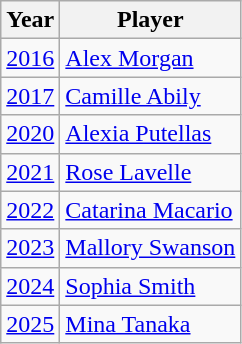<table class="wikitable">
<tr>
<th>Year</th>
<th>Player</th>
</tr>
<tr>
<td align=center><a href='#'>2016</a></td>
<td> <a href='#'>Alex Morgan</a></td>
</tr>
<tr>
<td align=center><a href='#'>2017</a></td>
<td> <a href='#'>Camille Abily</a></td>
</tr>
<tr>
<td align=center><a href='#'>2020</a></td>
<td> <a href='#'>Alexia Putellas</a></td>
</tr>
<tr>
<td align=center><a href='#'>2021</a></td>
<td> <a href='#'>Rose Lavelle</a></td>
</tr>
<tr>
<td align=center><a href='#'>2022</a></td>
<td> <a href='#'>Catarina Macario</a></td>
</tr>
<tr>
<td align=center><a href='#'>2023</a></td>
<td> <a href='#'>Mallory Swanson</a></td>
</tr>
<tr>
<td align=center><a href='#'>2024</a></td>
<td> <a href='#'>Sophia Smith</a></td>
</tr>
<tr>
<td align=center><a href='#'>2025</a></td>
<td> <a href='#'>Mina Tanaka</a></td>
</tr>
</table>
